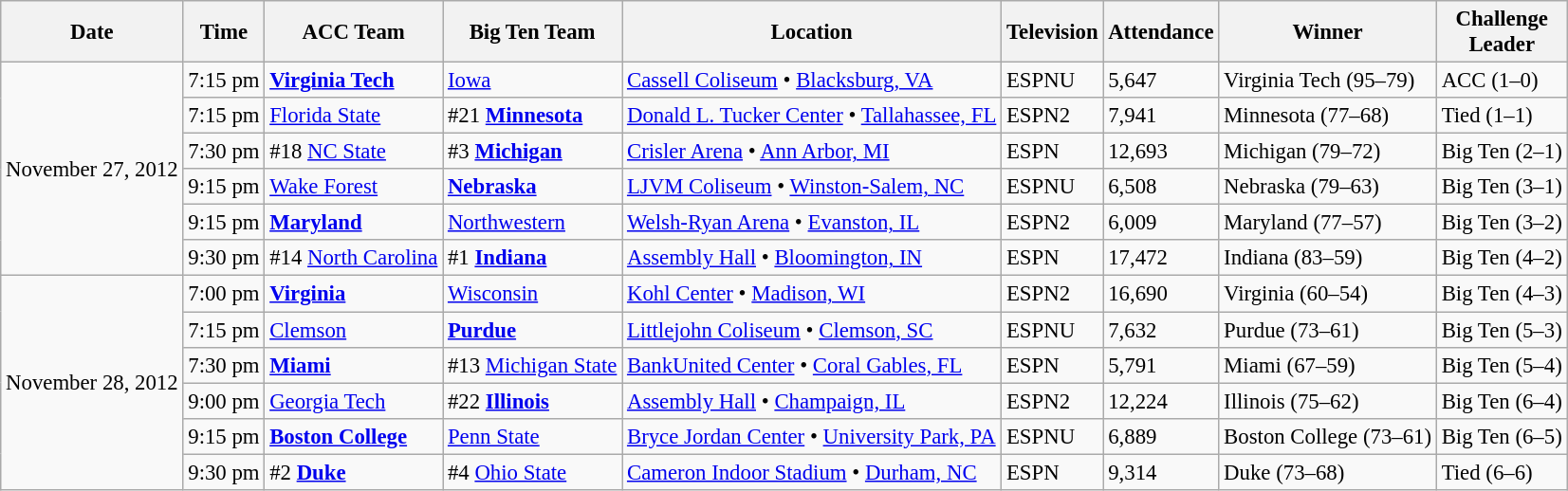<table class="wikitable" style="font-size: 95%">
<tr align="center">
<th>Date</th>
<th>Time</th>
<th>ACC Team</th>
<th>Big Ten Team</th>
<th>Location</th>
<th>Television</th>
<th>Attendance</th>
<th>Winner</th>
<th>Challenge<br>Leader</th>
</tr>
<tr>
<td rowspan=6>November 27, 2012</td>
<td>7:15 pm</td>
<td><strong><a href='#'>Virginia Tech</a></strong></td>
<td><a href='#'>Iowa</a></td>
<td><a href='#'>Cassell Coliseum</a> • <a href='#'>Blacksburg, VA</a></td>
<td>ESPNU</td>
<td>5,647</td>
<td>Virginia Tech (95–79)</td>
<td>ACC (1–0)</td>
</tr>
<tr>
<td>7:15 pm</td>
<td><a href='#'>Florida State</a></td>
<td>#21 <strong><a href='#'>Minnesota</a></strong></td>
<td><a href='#'>Donald L. Tucker Center</a> • <a href='#'>Tallahassee, FL</a></td>
<td>ESPN2</td>
<td>7,941</td>
<td>Minnesota (77–68)</td>
<td>Tied (1–1)</td>
</tr>
<tr>
<td>7:30 pm</td>
<td>#18 <a href='#'>NC State</a></td>
<td>#3 <strong><a href='#'>Michigan</a></strong></td>
<td><a href='#'>Crisler Arena</a> • <a href='#'>Ann Arbor, MI</a></td>
<td>ESPN</td>
<td>12,693</td>
<td>Michigan (79–72)</td>
<td>Big Ten (2–1)</td>
</tr>
<tr>
<td>9:15 pm</td>
<td><a href='#'>Wake Forest</a></td>
<td><strong><a href='#'>Nebraska</a></strong></td>
<td><a href='#'>LJVM Coliseum</a> • <a href='#'>Winston-Salem, NC</a></td>
<td>ESPNU</td>
<td>6,508</td>
<td>Nebraska (79–63)</td>
<td>Big Ten (3–1)</td>
</tr>
<tr>
<td>9:15 pm</td>
<td><strong><a href='#'>Maryland</a></strong></td>
<td><a href='#'>Northwestern</a></td>
<td><a href='#'>Welsh-Ryan Arena</a> • <a href='#'>Evanston, IL</a></td>
<td>ESPN2</td>
<td>6,009</td>
<td>Maryland (77–57)</td>
<td>Big Ten (3–2)</td>
</tr>
<tr>
<td>9:30 pm</td>
<td>#14 <a href='#'>North Carolina</a></td>
<td>#1 <strong><a href='#'>Indiana</a></strong></td>
<td><a href='#'>Assembly Hall</a> • <a href='#'>Bloomington, IN</a></td>
<td>ESPN</td>
<td>17,472</td>
<td>Indiana (83–59)</td>
<td>Big Ten (4–2)</td>
</tr>
<tr>
<td rowspan=6>November 28, 2012</td>
<td>7:00 pm</td>
<td><strong><a href='#'>Virginia</a></strong></td>
<td><a href='#'>Wisconsin</a></td>
<td><a href='#'>Kohl Center</a> • <a href='#'>Madison, WI</a></td>
<td>ESPN2</td>
<td>16,690</td>
<td>Virginia (60–54)</td>
<td>Big Ten (4–3)</td>
</tr>
<tr>
<td>7:15 pm</td>
<td><a href='#'>Clemson</a></td>
<td><strong><a href='#'>Purdue</a></strong></td>
<td><a href='#'>Littlejohn Coliseum</a> • <a href='#'>Clemson, SC</a></td>
<td>ESPNU</td>
<td>7,632</td>
<td>Purdue (73–61)</td>
<td>Big Ten (5–3)</td>
</tr>
<tr>
<td>7:30 pm</td>
<td><strong><a href='#'>Miami</a></strong></td>
<td>#13 <a href='#'>Michigan State</a></td>
<td><a href='#'>BankUnited Center</a> • <a href='#'>Coral Gables, FL</a></td>
<td>ESPN</td>
<td>5,791</td>
<td>Miami (67–59)</td>
<td>Big Ten (5–4)</td>
</tr>
<tr>
<td>9:00 pm</td>
<td><a href='#'>Georgia Tech</a></td>
<td>#22 <strong><a href='#'>Illinois</a></strong></td>
<td><a href='#'>Assembly Hall</a> • <a href='#'>Champaign, IL</a></td>
<td>ESPN2</td>
<td>12,224</td>
<td>Illinois (75–62)</td>
<td>Big Ten (6–4)</td>
</tr>
<tr>
<td>9:15 pm</td>
<td><strong><a href='#'>Boston College</a></strong></td>
<td><a href='#'>Penn State</a></td>
<td><a href='#'>Bryce Jordan Center</a> • <a href='#'>University Park, PA</a></td>
<td>ESPNU</td>
<td>6,889</td>
<td>Boston College (73–61)</td>
<td>Big Ten (6–5)</td>
</tr>
<tr>
<td>9:30 pm</td>
<td>#2 <strong><a href='#'>Duke</a></strong></td>
<td>#4 <a href='#'>Ohio State</a></td>
<td><a href='#'>Cameron Indoor Stadium</a> • <a href='#'>Durham, NC</a></td>
<td>ESPN</td>
<td>9,314</td>
<td>Duke (73–68)</td>
<td>Tied (6–6)</td>
</tr>
</table>
